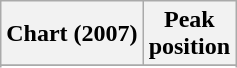<table class="wikitable sortable plainrowheaders">
<tr>
<th scope="col">Chart (2007)</th>
<th scope="col">Peak<br>position</th>
</tr>
<tr>
</tr>
<tr>
</tr>
</table>
